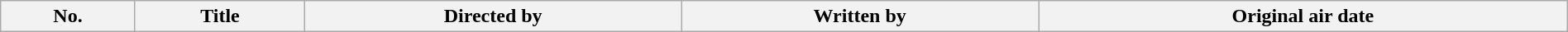<table class="wikitable plainrowheaders" style="width:100%; background:#fff;">
<tr>
<th style="background:#;">No.</th>
<th style="background:#;">Title</th>
<th style="background:#;">Directed by</th>
<th style="background:#;">Written by</th>
<th style="background:#;">Original air date<br>



</th>
</tr>
</table>
